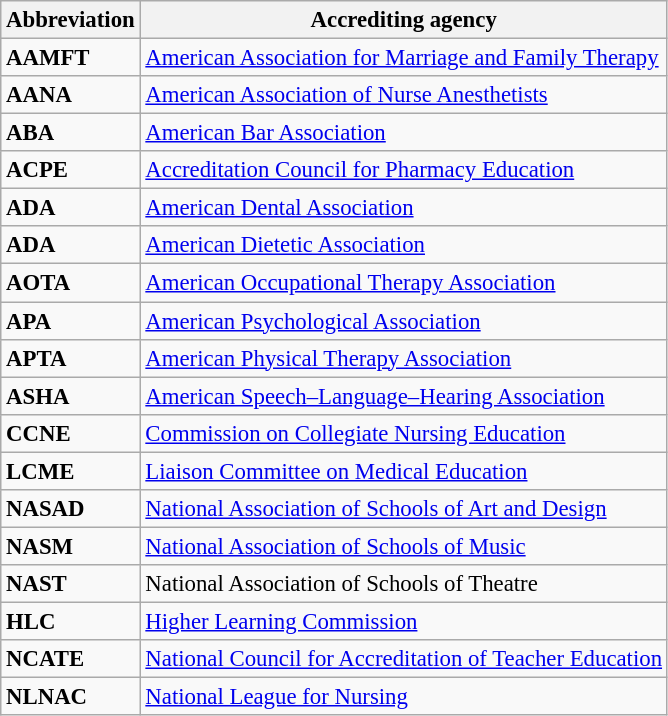<table class="wikitable plainrowheaders" style="text-align:left; width:auto; font-size:95%">
<tr>
<th scope="col">Abbreviation</th>
<th scope="col">Accrediting agency</th>
</tr>
<tr>
<td><strong>AAMFT</strong></td>
<td><a href='#'>American Association for Marriage and Family Therapy</a></td>
</tr>
<tr>
<td><strong>AANA</strong></td>
<td><a href='#'>American Association of Nurse Anesthetists</a></td>
</tr>
<tr>
<td><strong>ABA</strong></td>
<td><a href='#'>American Bar Association</a></td>
</tr>
<tr>
<td><strong>ACPE</strong></td>
<td><a href='#'>Accreditation Council for Pharmacy Education</a></td>
</tr>
<tr>
<td><strong>ADA</strong></td>
<td><a href='#'>American Dental Association</a></td>
</tr>
<tr>
<td><strong>ADA</strong></td>
<td><a href='#'>American Dietetic Association</a></td>
</tr>
<tr>
<td><strong>AOTA</strong></td>
<td><a href='#'>American Occupational Therapy Association</a></td>
</tr>
<tr>
<td><strong>APA</strong></td>
<td><a href='#'>American Psychological Association</a></td>
</tr>
<tr>
<td><strong>APTA</strong></td>
<td><a href='#'>American Physical Therapy Association</a></td>
</tr>
<tr>
<td><strong>ASHA</strong></td>
<td><a href='#'>American Speech–Language–Hearing Association</a></td>
</tr>
<tr>
<td><strong>CCNE</strong></td>
<td><a href='#'>Commission on Collegiate Nursing Education</a></td>
</tr>
<tr>
<td><strong>LCME</strong></td>
<td><a href='#'>Liaison Committee on Medical Education</a></td>
</tr>
<tr>
<td><strong>NASAD</strong></td>
<td><a href='#'>National Association of Schools of Art and Design</a></td>
</tr>
<tr>
<td><strong>NASM</strong></td>
<td><a href='#'>National Association of Schools of Music</a></td>
</tr>
<tr>
<td><strong>NAST</strong></td>
<td>National Association of Schools of Theatre</td>
</tr>
<tr>
<td><strong>HLC</strong></td>
<td><a href='#'>Higher Learning Commission</a></td>
</tr>
<tr>
<td><strong>NCATE</strong></td>
<td><a href='#'>National Council for Accreditation of Teacher Education</a></td>
</tr>
<tr>
<td><strong>NLNAC</strong></td>
<td><a href='#'>National League for Nursing</a></td>
</tr>
</table>
